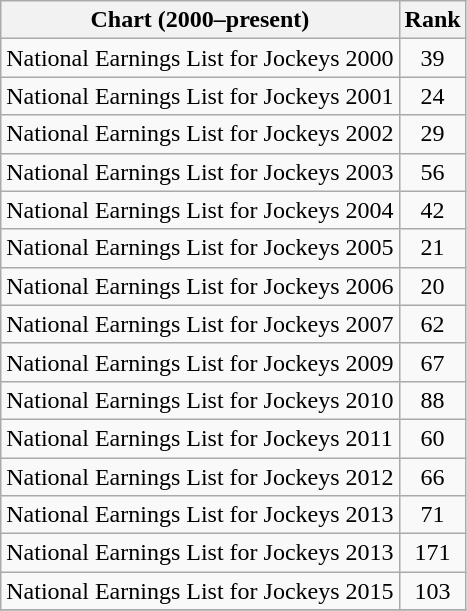<table class="wikitable sortable">
<tr>
<th>Chart (2000–present)</th>
<th>Rank</th>
</tr>
<tr>
<td>National Earnings List for Jockeys 2000</td>
<td style="text-align:center;">39</td>
</tr>
<tr>
<td>National Earnings List for Jockeys 2001</td>
<td style="text-align:center;">24</td>
</tr>
<tr>
<td>National Earnings List for Jockeys 2002</td>
<td style="text-align:center;">29</td>
</tr>
<tr>
<td>National Earnings List for Jockeys 2003</td>
<td style="text-align:center;">56</td>
</tr>
<tr>
<td>National Earnings List for Jockeys 2004</td>
<td style="text-align:center;">42</td>
</tr>
<tr>
<td>National Earnings List for Jockeys 2005</td>
<td style="text-align:center;">21</td>
</tr>
<tr>
<td>National Earnings List for Jockeys 2006</td>
<td style="text-align:center;">20</td>
</tr>
<tr>
<td>National Earnings List for Jockeys 2007</td>
<td style="text-align:center;">62</td>
</tr>
<tr>
<td>National Earnings List for Jockeys 2009</td>
<td style="text-align:center;">67</td>
</tr>
<tr>
<td>National Earnings List for Jockeys 2010</td>
<td style="text-align:center;">88</td>
</tr>
<tr>
<td>National Earnings List for Jockeys 2011</td>
<td style="text-align:center;">60</td>
</tr>
<tr>
<td>National Earnings List for Jockeys 2012</td>
<td style="text-align:center;">66</td>
</tr>
<tr>
<td>National Earnings List for Jockeys 2013</td>
<td style="text-align:center;">71</td>
</tr>
<tr>
<td>National Earnings List for Jockeys 2013</td>
<td style="text-align:center;">171</td>
</tr>
<tr>
<td>National Earnings List for Jockeys 2015</td>
<td style="text-align:center;">103</td>
</tr>
<tr>
</tr>
</table>
